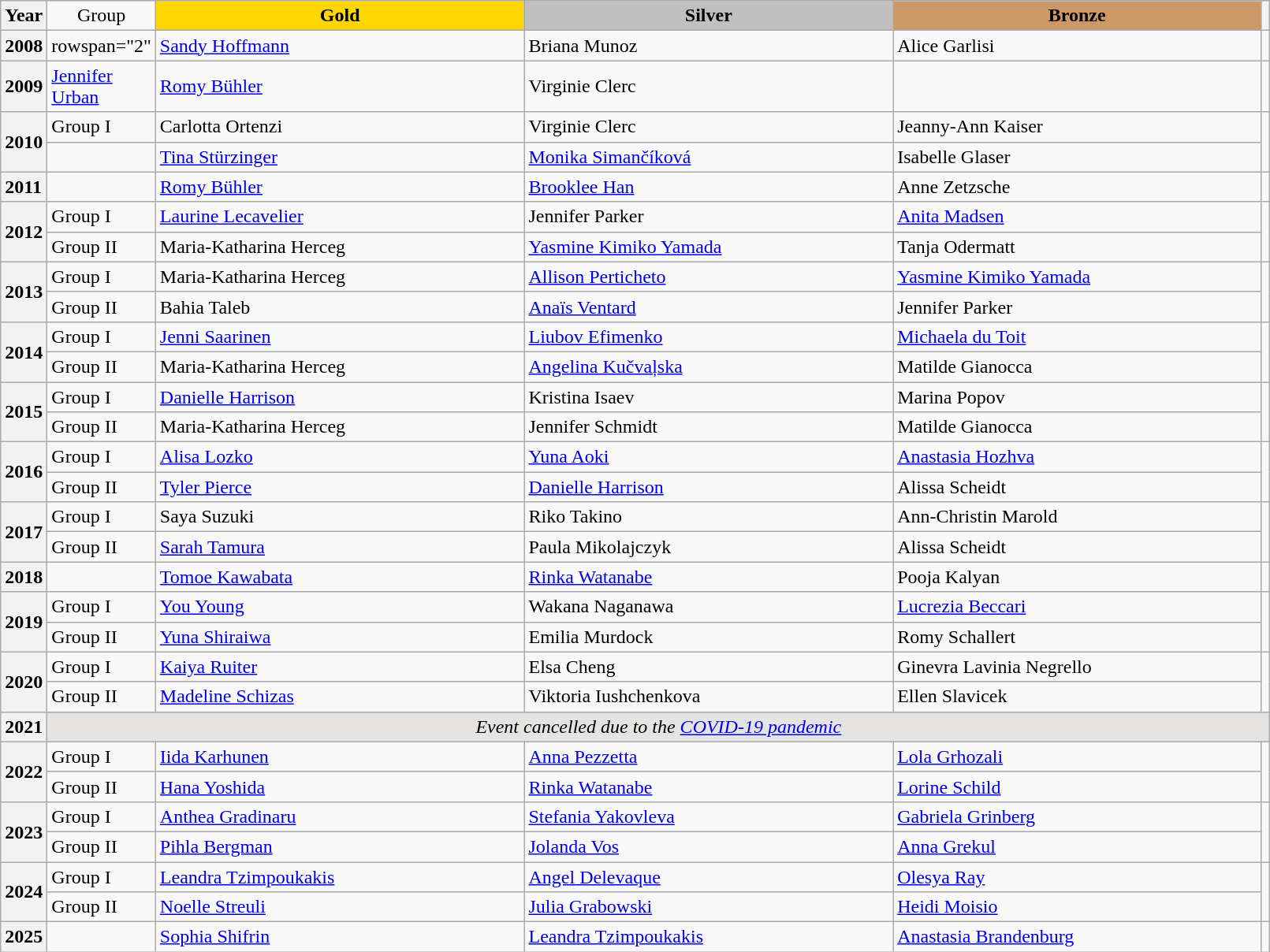<table class="wikitable unsortable" style="text-align:left; width:85%">
<tr>
<th scope="col" style="text-align:center">Year</th>
<td scope="col" style="text-align:center">Group</td>
<td scope="col" style="text-align:center; width:30%; background:gold"><strong>Gold</strong></td>
<td scope="col" style="text-align:center; width:30%; background:silver"><strong>Silver</strong></td>
<td scope="col" style="text-align:center; width:30%; background:#c96"><strong>Bronze</strong></td>
<th scope="col" style="text-align:center"></th>
</tr>
<tr>
<th scope="row" style="text-align:left">2008</th>
<td>rowspan="2" </td>
<td> <a href='#'>Sandy Hoffmann</a></td>
<td> Briana Munoz</td>
<td> Alice Garlisi</td>
<td></td>
</tr>
<tr>
<th scope="row" style="text-align:left">2009</th>
<td> <a href='#'>Jennifer Urban</a></td>
<td> <a href='#'>Romy Bühler</a></td>
<td> Virginie Clerc</td>
<td></td>
</tr>
<tr>
<th scope="row" style="text-align:left" rowspan="2">2010</th>
<td>Group I</td>
<td> Carlotta Ortenzi</td>
<td> Virginie Clerc</td>
<td> Jeanny-Ann Kaiser</td>
<td rowspan="2"></td>
</tr>
<tr>
<td></td>
<td> <a href='#'>Tina Stürzinger</a></td>
<td> <a href='#'>Monika Simančíková</a></td>
<td> Isabelle Glaser</td>
</tr>
<tr>
<th scope="row" style="text-align:left">2011</th>
<td></td>
<td> <a href='#'>Romy Bühler</a></td>
<td> <a href='#'>Brooklee Han</a></td>
<td> Anne Zetzsche</td>
<td></td>
</tr>
<tr>
<th scope="row" style="text-align:left" rowspan="2">2012</th>
<td>Group I</td>
<td> <a href='#'>Laurine Lecavelier</a></td>
<td> Jennifer Parker</td>
<td> <a href='#'>Anita Madsen</a></td>
<td rowspan="2"></td>
</tr>
<tr>
<td>Group II</td>
<td> Maria-Katharina Herceg</td>
<td> <a href='#'>Yasmine Kimiko Yamada</a></td>
<td> Tanja Odermatt</td>
</tr>
<tr>
<th scope="row" style="text-align:left" rowspan="2">2013</th>
<td>Group I</td>
<td> Maria-Katharina Herceg</td>
<td> <a href='#'>Allison Perticheto</a></td>
<td> <a href='#'>Yasmine Kimiko Yamada</a></td>
<td rowspan="2"></td>
</tr>
<tr>
<td>Group II</td>
<td> Bahia Taleb</td>
<td> <a href='#'>Anaïs Ventard</a></td>
<td> Jennifer Parker</td>
</tr>
<tr>
<th scope="row" style="text-align:left" rowspan="2">2014</th>
<td>Group I</td>
<td> <a href='#'>Jenni Saarinen</a></td>
<td> <a href='#'>Liubov Efimenko</a></td>
<td> <a href='#'>Michaela du Toit</a></td>
<td rowspan="2"></td>
</tr>
<tr>
<td>Group II</td>
<td> Maria-Katharina Herceg</td>
<td> <a href='#'>Angelina Kučvaļska</a></td>
<td> Matilde Gianocca</td>
</tr>
<tr>
<th scope="row" style="text-align:left" rowspan="2">2015</th>
<td>Group I</td>
<td> <a href='#'>Danielle Harrison</a></td>
<td> Kristina Isaev</td>
<td> Marina Popov</td>
<td rowspan="2"></td>
</tr>
<tr>
<td>Group II</td>
<td> Maria-Katharina Herceg</td>
<td> Jennifer Schmidt</td>
<td> Matilde Gianocca</td>
</tr>
<tr>
<th scope="row" style="text-align:left" rowspan="2">2016</th>
<td>Group I</td>
<td> <a href='#'>Alisa Lozko</a></td>
<td> <a href='#'>Yuna Aoki</a></td>
<td> <a href='#'>Anastasia Hozhva</a></td>
<td rowspan="2"></td>
</tr>
<tr>
<td>Group II</td>
<td> <a href='#'>Tyler Pierce</a></td>
<td> <a href='#'>Danielle Harrison</a></td>
<td> Alissa Scheidt</td>
</tr>
<tr>
<th scope="row" style="text-align:left" rowspan="2">2017</th>
<td>Group I</td>
<td> Saya Suzuki</td>
<td> Riko Takino</td>
<td> Ann-Christin Marold</td>
<td rowspan="2"></td>
</tr>
<tr>
<td>Group II</td>
<td> <a href='#'>Sarah Tamura</a></td>
<td> Paula Mikolajczyk</td>
<td> Alissa Scheidt</td>
</tr>
<tr>
<th scope="row" style="text-align:left">2018</th>
<td></td>
<td> <a href='#'>Tomoe Kawabata</a></td>
<td> <a href='#'>Rinka Watanabe</a></td>
<td> Pooja Kalyan</td>
<td></td>
</tr>
<tr>
<th scope="row" style="text-align:left" rowspan="2">2019</th>
<td>Group I</td>
<td> <a href='#'>You Young</a></td>
<td> Wakana Naganawa</td>
<td> <a href='#'>Lucrezia Beccari</a></td>
<td rowspan="2"></td>
</tr>
<tr>
<td>Group II</td>
<td> <a href='#'>Yuna Shiraiwa</a></td>
<td> Emilia Murdock</td>
<td> Romy Schallert</td>
</tr>
<tr>
<th scope="row" style="text-align:left" rowspan="2">2020</th>
<td>Group I</td>
<td> <a href='#'>Kaiya Ruiter</a></td>
<td> Elsa Cheng</td>
<td> Ginevra Lavinia Negrello</td>
<td rowspan="2"></td>
</tr>
<tr>
<td>Group II</td>
<td> <a href='#'>Madeline Schizas</a></td>
<td> Viktoria Iushchenkova</td>
<td> Ellen Slavicek</td>
</tr>
<tr>
<th scope="row" style="text-align:left">2021</th>
<td colspan="5" align="center" bgcolor="e5e4e2"><em>Event cancelled due to the <a href='#'>COVID-19 pandemic</a></em></td>
</tr>
<tr>
<th scope="row" style="text-align:left" rowspan="2">2022</th>
<td>Group I</td>
<td> <a href='#'>Iida Karhunen</a></td>
<td> <a href='#'>Anna Pezzetta</a></td>
<td> <a href='#'>Lola Grhozali</a></td>
<td rowspan="2"></td>
</tr>
<tr>
<td>Group II</td>
<td> <a href='#'>Hana Yoshida</a></td>
<td> <a href='#'>Rinka Watanabe</a></td>
<td> <a href='#'>Lorine Schild</a></td>
</tr>
<tr>
<th scope="row" style="text-align:left" rowspan="2">2023</th>
<td>Group I</td>
<td> <a href='#'>Anthea Gradinaru</a></td>
<td> <a href='#'>Stefania Yakovleva</a></td>
<td> <a href='#'>Gabriela Grinberg</a></td>
<td rowspan="2"></td>
</tr>
<tr>
<td>Group II</td>
<td> <a href='#'>Pihla Bergman</a></td>
<td> <a href='#'>Jolanda Vos</a></td>
<td> <a href='#'>Anna Grekul</a></td>
</tr>
<tr>
<th scope="row" style="text-align:left" rowspan="2">2024</th>
<td>Group I</td>
<td> <a href='#'>Leandra Tzimpoukakis</a></td>
<td> <a href='#'>Angel Delevaque</a></td>
<td> <a href='#'>Olesya Ray</a></td>
<td rowspan="2"></td>
</tr>
<tr>
<td>Group II</td>
<td> <a href='#'>Noelle Streuli</a></td>
<td> <a href='#'>Julia Grabowski</a></td>
<td> <a href='#'>Heidi Moisio</a></td>
</tr>
<tr>
<th scope="row" style="text-align:left">2025</th>
<td></td>
<td> <a href='#'>Sophia Shifrin</a></td>
<td> <a href='#'>Leandra Tzimpoukakis</a></td>
<td> <a href='#'>Anastasia Brandenburg</a></td>
<td></td>
</tr>
</table>
